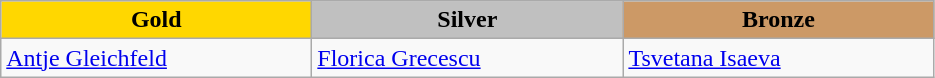<table class="wikitable" style="text-align:left">
<tr align="center">
<td width=200 bgcolor=gold><strong>Gold</strong></td>
<td width=200 bgcolor=silver><strong>Silver</strong></td>
<td width=200 bgcolor=CC9966><strong>Bronze</strong></td>
</tr>
<tr>
<td><a href='#'>Antje Gleichfeld</a><br><em></em></td>
<td><a href='#'>Florica Grecescu</a><br><em></em></td>
<td><a href='#'>Tsvetana Isaeva</a><br><em></em></td>
</tr>
</table>
